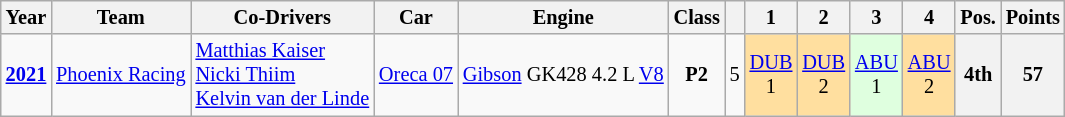<table class="wikitable" style="text-align:center; font-size:85%">
<tr>
<th>Year</th>
<th>Team</th>
<th>Co-Drivers</th>
<th>Car</th>
<th>Engine</th>
<th>Class</th>
<th></th>
<th>1</th>
<th>2</th>
<th>3</th>
<th>4</th>
<th>Pos.</th>
<th>Points</th>
</tr>
<tr>
<td><a href='#'><strong>2021</strong></a></td>
<td align=left nowrap> <a href='#'>Phoenix Racing</a></td>
<td align=left nowrap> <a href='#'>Matthias Kaiser</a><br> <a href='#'>Nicki Thiim</a><br> <a href='#'>Kelvin van der Linde</a></td>
<td align=left nowrap><a href='#'>Oreca 07</a></td>
<td align=left nowrap><a href='#'>Gibson</a> GK428 4.2 L <a href='#'>V8</a></td>
<td align=center><strong><span>P2</span></strong></td>
<td align=center>5</td>
<td style="background:#FFDF9F;"><a href='#'>DUB</a><br>1<br></td>
<td style="background:#FFDF9F;"><a href='#'>DUB</a><br>2<br></td>
<td style="background:#DFFFDF;"><a href='#'>ABU</a><br>1<br></td>
<td style="background:#FFDF9F;"><a href='#'>ABU</a><br>2<br></td>
<th>4th</th>
<th>57</th>
</tr>
</table>
